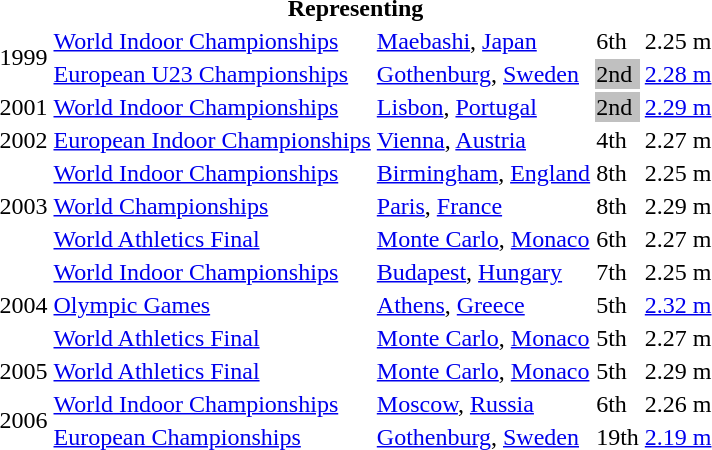<table>
<tr>
<th colspan="6">Representing </th>
</tr>
<tr>
<td rowspan=2>1999</td>
<td><a href='#'>World Indoor Championships</a></td>
<td><a href='#'>Maebashi</a>, <a href='#'>Japan</a></td>
<td>6th</td>
<td>2.25 m</td>
</tr>
<tr>
<td><a href='#'>European U23 Championships</a></td>
<td><a href='#'>Gothenburg</a>, <a href='#'>Sweden</a></td>
<td bgcolor=silver>2nd</td>
<td><a href='#'>2.28 m</a></td>
</tr>
<tr>
<td>2001</td>
<td><a href='#'>World Indoor Championships</a></td>
<td><a href='#'>Lisbon</a>, <a href='#'>Portugal</a></td>
<td bgcolor="silver">2nd</td>
<td><a href='#'>2.29 m</a></td>
</tr>
<tr>
<td>2002</td>
<td><a href='#'>European Indoor Championships</a></td>
<td><a href='#'>Vienna</a>, <a href='#'>Austria</a></td>
<td>4th</td>
<td>2.27 m</td>
</tr>
<tr>
<td rowspan=3>2003</td>
<td><a href='#'>World Indoor Championships</a></td>
<td><a href='#'>Birmingham</a>, <a href='#'>England</a></td>
<td>8th</td>
<td>2.25 m</td>
</tr>
<tr>
<td><a href='#'>World Championships</a></td>
<td><a href='#'>Paris</a>, <a href='#'>France</a></td>
<td>8th</td>
<td>2.29 m</td>
</tr>
<tr>
<td><a href='#'>World Athletics Final</a></td>
<td><a href='#'>Monte Carlo</a>, <a href='#'>Monaco</a></td>
<td>6th</td>
<td>2.27 m</td>
</tr>
<tr>
<td rowspan=3>2004</td>
<td><a href='#'>World Indoor Championships</a></td>
<td><a href='#'>Budapest</a>, <a href='#'>Hungary</a></td>
<td>7th</td>
<td>2.25 m</td>
</tr>
<tr>
<td><a href='#'>Olympic Games</a></td>
<td><a href='#'>Athens</a>, <a href='#'>Greece</a></td>
<td>5th</td>
<td><a href='#'>2.32 m</a></td>
</tr>
<tr>
<td><a href='#'>World Athletics Final</a></td>
<td><a href='#'>Monte Carlo</a>, <a href='#'>Monaco</a></td>
<td>5th</td>
<td>2.27 m</td>
</tr>
<tr>
<td>2005</td>
<td><a href='#'>World Athletics Final</a></td>
<td><a href='#'>Monte Carlo</a>, <a href='#'>Monaco</a></td>
<td>5th</td>
<td>2.29 m</td>
</tr>
<tr>
<td rowspan=2>2006</td>
<td><a href='#'>World Indoor Championships</a></td>
<td><a href='#'>Moscow</a>, <a href='#'>Russia</a></td>
<td>6th</td>
<td>2.26 m</td>
</tr>
<tr>
<td><a href='#'>European Championships</a></td>
<td><a href='#'>Gothenburg</a>, <a href='#'>Sweden</a></td>
<td>19th</td>
<td><a href='#'>2.19 m</a></td>
</tr>
</table>
